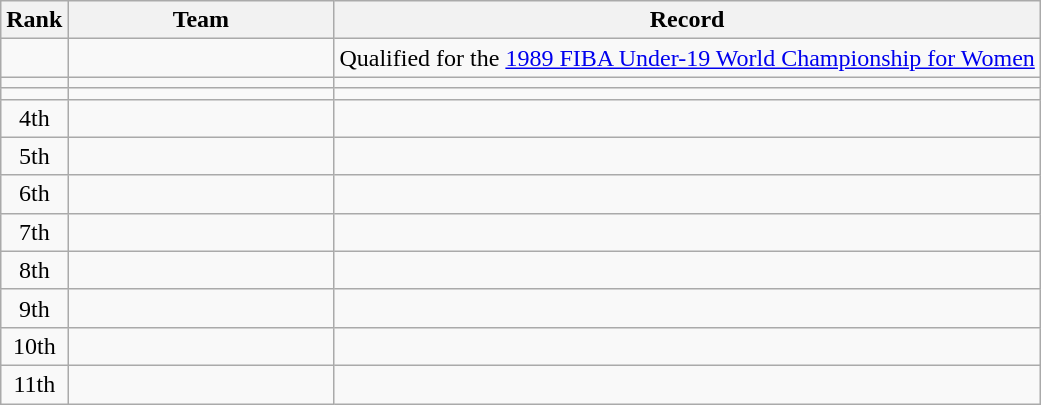<table class=wikitable style="text-align:center;">
<tr>
<th>Rank</th>
<th width=170>Team</th>
<th>Record</th>
</tr>
<tr>
<td></td>
<td align=left></td>
<td align=center>Qualified for the <a href='#'>1989 FIBA Under-19 World Championship for Women</a></td>
</tr>
<tr>
<td></td>
<td align=left></td>
<td align=center></td>
</tr>
<tr>
<td></td>
<td align=left></td>
<td align=center></td>
</tr>
<tr>
<td>4th</td>
<td align=left></td>
<td align=center></td>
</tr>
<tr>
<td>5th</td>
<td align=left></td>
<td align=center></td>
</tr>
<tr>
<td>6th</td>
<td align=left></td>
<td align=center></td>
</tr>
<tr>
<td>7th</td>
<td align=left></td>
<td align=center></td>
</tr>
<tr>
<td>8th</td>
<td align=left></td>
<td align=center></td>
</tr>
<tr>
<td>9th</td>
<td align=left></td>
<td align=center></td>
</tr>
<tr>
<td>10th</td>
<td align=left></td>
<td align=center></td>
</tr>
<tr>
<td>11th</td>
<td align=left></td>
<td align=center></td>
</tr>
</table>
